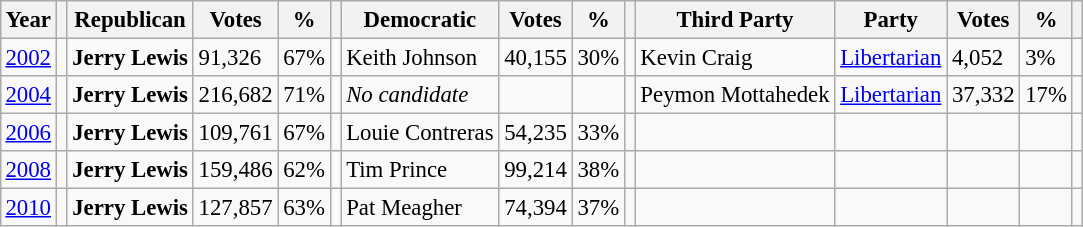<table class="wikitable" style="margin:0.5em ; font-size:95%">
<tr>
<th>Year</th>
<th></th>
<th>Republican</th>
<th>Votes</th>
<th>%</th>
<th></th>
<th>Democratic</th>
<th>Votes</th>
<th>%</th>
<th></th>
<th>Third Party</th>
<th>Party</th>
<th>Votes</th>
<th>%</th>
<th></th>
</tr>
<tr>
<td><a href='#'>2002</a></td>
<td></td>
<td><strong>Jerry Lewis</strong></td>
<td>91,326</td>
<td>67%</td>
<td></td>
<td>Keith Johnson</td>
<td>40,155</td>
<td>30%</td>
<td></td>
<td>Kevin Craig</td>
<td><a href='#'>Libertarian</a></td>
<td>4,052</td>
<td>3%</td>
<td></td>
</tr>
<tr>
<td><a href='#'>2004</a></td>
<td></td>
<td><strong>Jerry Lewis</strong></td>
<td>216,682</td>
<td>71%</td>
<td></td>
<td><em>No candidate</em></td>
<td></td>
<td></td>
<td></td>
<td>Peymon Mottahedek</td>
<td><a href='#'>Libertarian</a></td>
<td>37,332</td>
<td>17%</td>
<td></td>
</tr>
<tr>
<td><a href='#'>2006</a></td>
<td></td>
<td><strong>Jerry Lewis</strong></td>
<td>109,761</td>
<td>67%</td>
<td></td>
<td>Louie Contreras</td>
<td>54,235</td>
<td>33%</td>
<td></td>
<td></td>
<td></td>
<td></td>
<td></td>
<td></td>
</tr>
<tr>
<td><a href='#'>2008</a></td>
<td></td>
<td><strong>Jerry Lewis</strong></td>
<td>159,486</td>
<td>62%</td>
<td></td>
<td>Tim Prince</td>
<td>99,214</td>
<td>38%</td>
<td></td>
<td></td>
<td></td>
<td></td>
<td></td>
<td></td>
</tr>
<tr>
<td><a href='#'>2010</a></td>
<td></td>
<td><strong>Jerry Lewis</strong></td>
<td>127,857</td>
<td>63%</td>
<td></td>
<td>Pat Meagher</td>
<td>74,394</td>
<td>37%</td>
<td></td>
<td></td>
<td></td>
<td></td>
<td></td>
<td></td>
</tr>
</table>
